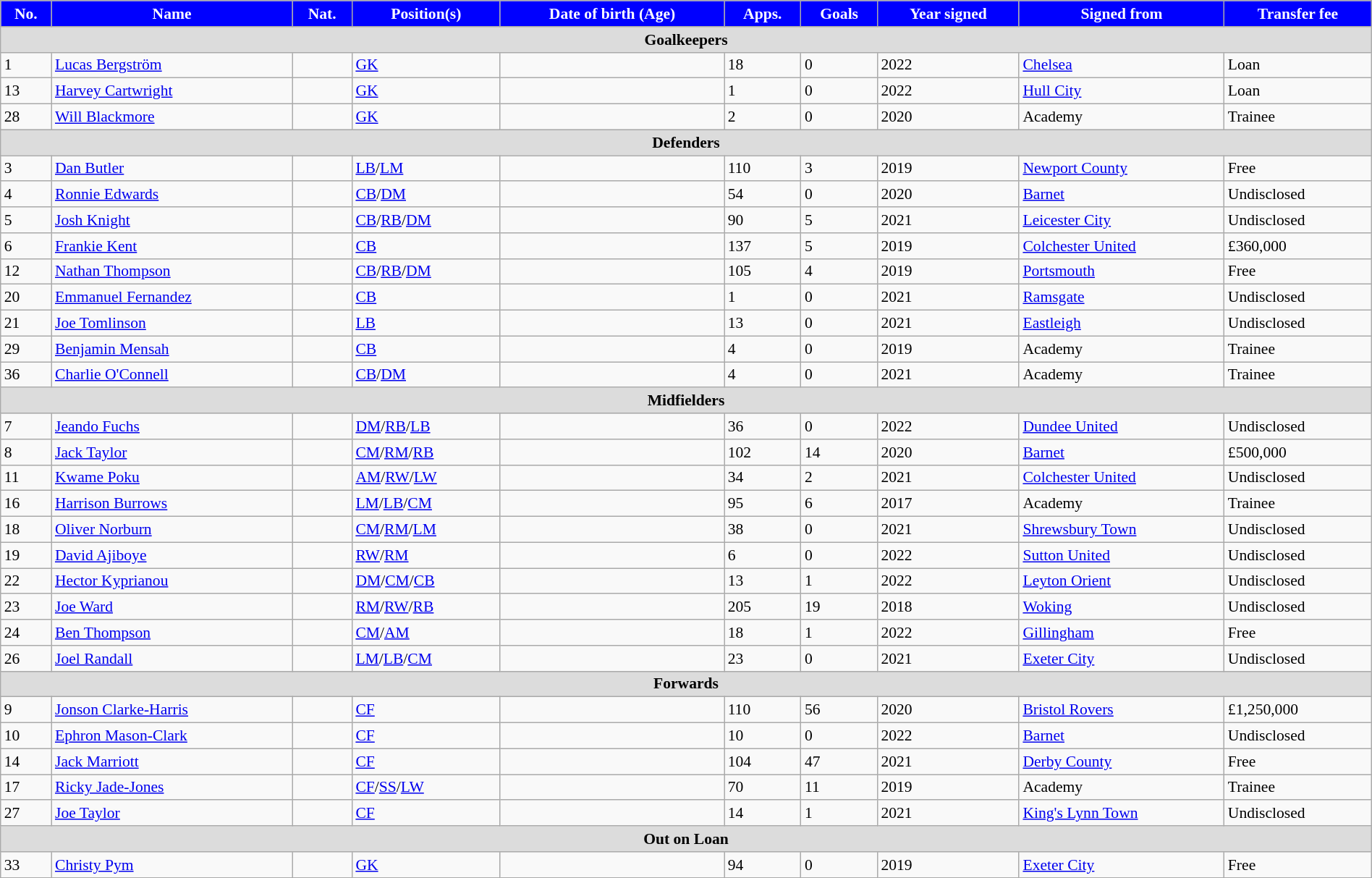<table class="wikitable" style="font-size:90%;width:100%">
<tr>
<th style="background:blue;color:white">No.</th>
<th style="background:blue;color:white">Name</th>
<th style="background:blue;color:white">Nat.</th>
<th style="background:blue;color:white">Position(s)</th>
<th style="background:blue;color:white">Date of birth (Age)</th>
<th style="background:blue;color:white">Apps.</th>
<th style="background:blue;color:white">Goals</th>
<th style="background:blue;color:white">Year signed</th>
<th style="background:blue;color:white">Signed from</th>
<th style="background:blue;color:white">Transfer fee</th>
</tr>
<tr>
<th colspan=11 style="background:#dcdcdc">Goalkeepers</th>
</tr>
<tr>
<td>1</td>
<td><a href='#'>Lucas Bergström</a></td>
<td></td>
<td><a href='#'>GK</a></td>
<td></td>
<td>18</td>
<td>0</td>
<td>2022</td>
<td> <a href='#'>Chelsea</a></td>
<td>Loan</td>
</tr>
<tr>
<td>13</td>
<td><a href='#'>Harvey Cartwright</a></td>
<td></td>
<td><a href='#'>GK</a></td>
<td></td>
<td>1</td>
<td>0</td>
<td>2022</td>
<td> <a href='#'>Hull City</a></td>
<td>Loan</td>
</tr>
<tr>
<td>28</td>
<td><a href='#'>Will Blackmore</a></td>
<td></td>
<td><a href='#'>GK</a></td>
<td></td>
<td>2</td>
<td>0</td>
<td>2020</td>
<td>Academy</td>
<td>Trainee</td>
</tr>
<tr>
<th colspan=11 style="background:#dcdcdc">Defenders</th>
</tr>
<tr>
<td>3</td>
<td><a href='#'>Dan Butler</a></td>
<td></td>
<td><a href='#'>LB</a>/<a href='#'>LM</a></td>
<td></td>
<td>110</td>
<td>3</td>
<td>2019</td>
<td> <a href='#'>Newport County</a></td>
<td>Free</td>
</tr>
<tr>
<td>4</td>
<td><a href='#'>Ronnie Edwards</a></td>
<td></td>
<td><a href='#'>CB</a>/<a href='#'>DM</a></td>
<td></td>
<td>54</td>
<td>0</td>
<td>2020</td>
<td> <a href='#'>Barnet</a></td>
<td>Undisclosed</td>
</tr>
<tr>
<td>5</td>
<td><a href='#'>Josh Knight</a></td>
<td></td>
<td><a href='#'>CB</a>/<a href='#'>RB</a>/<a href='#'>DM</a></td>
<td></td>
<td>90</td>
<td>5</td>
<td>2021</td>
<td> <a href='#'>Leicester City</a></td>
<td>Undisclosed</td>
</tr>
<tr>
<td>6</td>
<td><a href='#'>Frankie Kent</a></td>
<td></td>
<td><a href='#'>CB</a></td>
<td></td>
<td>137</td>
<td>5</td>
<td>2019</td>
<td> <a href='#'>Colchester United</a></td>
<td>£360,000</td>
</tr>
<tr>
<td>12</td>
<td><a href='#'>Nathan Thompson</a></td>
<td></td>
<td><a href='#'>CB</a>/<a href='#'>RB</a>/<a href='#'>DM</a></td>
<td></td>
<td>105</td>
<td>4</td>
<td>2019</td>
<td> <a href='#'>Portsmouth</a></td>
<td>Free</td>
</tr>
<tr>
<td>20</td>
<td><a href='#'>Emmanuel Fernandez</a></td>
<td></td>
<td><a href='#'>CB</a></td>
<td></td>
<td>1</td>
<td>0</td>
<td>2021</td>
<td> <a href='#'>Ramsgate</a></td>
<td>Undisclosed</td>
</tr>
<tr>
<td>21</td>
<td><a href='#'>Joe Tomlinson</a></td>
<td></td>
<td><a href='#'>LB</a></td>
<td></td>
<td>13</td>
<td>0</td>
<td>2021</td>
<td> <a href='#'>Eastleigh</a></td>
<td>Undisclosed</td>
</tr>
<tr>
<td>29</td>
<td><a href='#'>Benjamin Mensah</a></td>
<td></td>
<td><a href='#'>CB</a></td>
<td></td>
<td>4</td>
<td>0</td>
<td>2019</td>
<td>Academy</td>
<td>Trainee</td>
</tr>
<tr>
<td>36</td>
<td><a href='#'>Charlie O'Connell</a></td>
<td></td>
<td><a href='#'>CB</a>/<a href='#'>DM</a></td>
<td></td>
<td>4</td>
<td>0</td>
<td>2021</td>
<td>Academy</td>
<td>Trainee</td>
</tr>
<tr>
<th colspan=11 style="background:#dcdcdc">Midfielders</th>
</tr>
<tr>
<td>7</td>
<td><a href='#'>Jeando Fuchs</a></td>
<td></td>
<td><a href='#'>DM</a>/<a href='#'>RB</a>/<a href='#'>LB</a></td>
<td></td>
<td>36</td>
<td>0</td>
<td>2022</td>
<td> <a href='#'>Dundee United</a></td>
<td>Undisclosed</td>
</tr>
<tr>
<td>8</td>
<td><a href='#'>Jack Taylor</a></td>
<td></td>
<td><a href='#'>CM</a>/<a href='#'>RM</a>/<a href='#'>RB</a></td>
<td></td>
<td>102</td>
<td>14</td>
<td>2020</td>
<td> <a href='#'>Barnet</a></td>
<td>£500,000</td>
</tr>
<tr>
<td>11</td>
<td><a href='#'>Kwame Poku</a></td>
<td></td>
<td><a href='#'>AM</a>/<a href='#'>RW</a>/<a href='#'>LW</a></td>
<td></td>
<td>34</td>
<td>2</td>
<td>2021</td>
<td> <a href='#'>Colchester United</a></td>
<td>Undisclosed</td>
</tr>
<tr>
<td>16</td>
<td><a href='#'>Harrison Burrows</a></td>
<td></td>
<td><a href='#'>LM</a>/<a href='#'>LB</a>/<a href='#'>CM</a></td>
<td></td>
<td>95</td>
<td>6</td>
<td>2017</td>
<td>Academy</td>
<td>Trainee</td>
</tr>
<tr>
<td>18</td>
<td><a href='#'>Oliver Norburn</a></td>
<td></td>
<td><a href='#'>CM</a>/<a href='#'>RM</a>/<a href='#'>LM</a></td>
<td></td>
<td>38</td>
<td>0</td>
<td>2021</td>
<td> <a href='#'>Shrewsbury Town</a></td>
<td>Undisclosed</td>
</tr>
<tr>
<td>19</td>
<td><a href='#'>David Ajiboye</a></td>
<td> </td>
<td><a href='#'>RW</a>/<a href='#'>RM</a></td>
<td></td>
<td>6</td>
<td>0</td>
<td>2022</td>
<td> <a href='#'>Sutton United</a></td>
<td>Undisclosed</td>
</tr>
<tr>
<td>22</td>
<td><a href='#'>Hector Kyprianou</a></td>
<td></td>
<td><a href='#'>DM</a>/<a href='#'>CM</a>/<a href='#'>CB</a></td>
<td></td>
<td>13</td>
<td>1</td>
<td>2022</td>
<td> <a href='#'>Leyton Orient</a></td>
<td>Undisclosed</td>
</tr>
<tr>
<td>23</td>
<td><a href='#'>Joe Ward</a></td>
<td></td>
<td><a href='#'>RM</a>/<a href='#'>RW</a>/<a href='#'>RB</a></td>
<td></td>
<td>205</td>
<td>19</td>
<td>2018</td>
<td> <a href='#'>Woking</a></td>
<td>Undisclosed</td>
</tr>
<tr>
<td>24</td>
<td><a href='#'>Ben Thompson</a></td>
<td></td>
<td><a href='#'>CM</a>/<a href='#'>AM</a></td>
<td></td>
<td>18</td>
<td>1</td>
<td>2022</td>
<td> <a href='#'>Gillingham</a></td>
<td>Free</td>
</tr>
<tr>
<td>26</td>
<td><a href='#'>Joel Randall</a></td>
<td></td>
<td><a href='#'>LM</a>/<a href='#'>LB</a>/<a href='#'>CM</a></td>
<td></td>
<td>23</td>
<td>0</td>
<td>2021</td>
<td> <a href='#'>Exeter City</a></td>
<td>Undisclosed</td>
</tr>
<tr>
<th colspan=11 style="background:#dcdcdc">Forwards</th>
</tr>
<tr>
<td>9</td>
<td><a href='#'>Jonson Clarke-Harris</a></td>
<td> </td>
<td><a href='#'>CF</a></td>
<td></td>
<td>110</td>
<td>56</td>
<td>2020</td>
<td> <a href='#'>Bristol Rovers</a></td>
<td>£1,250,000</td>
</tr>
<tr>
<td>10</td>
<td><a href='#'>Ephron Mason-Clark</a></td>
<td></td>
<td><a href='#'>CF</a></td>
<td></td>
<td>10</td>
<td>0</td>
<td>2022</td>
<td> <a href='#'>Barnet</a></td>
<td>Undisclosed</td>
</tr>
<tr>
<td>14</td>
<td><a href='#'>Jack Marriott</a></td>
<td></td>
<td><a href='#'>CF</a></td>
<td></td>
<td>104</td>
<td>47</td>
<td>2021</td>
<td> <a href='#'>Derby County</a></td>
<td>Free</td>
</tr>
<tr>
<td>17</td>
<td><a href='#'>Ricky Jade-Jones</a></td>
<td></td>
<td><a href='#'>CF</a>/<a href='#'>SS</a>/<a href='#'>LW</a></td>
<td></td>
<td>70</td>
<td>11</td>
<td>2019</td>
<td>Academy</td>
<td>Trainee</td>
</tr>
<tr>
<td>27</td>
<td><a href='#'>Joe Taylor</a></td>
<td> </td>
<td><a href='#'>CF</a></td>
<td></td>
<td>14</td>
<td>1</td>
<td>2021</td>
<td> <a href='#'>King's Lynn Town</a></td>
<td>Undisclosed</td>
</tr>
<tr>
<th colspan=11 style="background:#dcdcdc">Out on Loan</th>
</tr>
<tr>
<td>33</td>
<td><a href='#'>Christy Pym</a></td>
<td> </td>
<td><a href='#'>GK</a></td>
<td></td>
<td>94</td>
<td>0</td>
<td>2019</td>
<td> <a href='#'>Exeter City</a></td>
<td>Free</td>
</tr>
</table>
